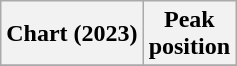<table class="wikitable sortable plainrowheaders" style="text-align:center">
<tr>
<th scope=col>Chart (2023)</th>
<th scope=col>Peak<br>position</th>
</tr>
<tr>
</tr>
</table>
